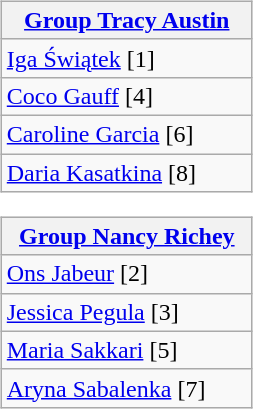<table>
<tr style="vertical-align:top">
<td><br><table class="wikitable nowrap">
<tr>
<th width=160><a href='#'>Group Tracy Austin</a></th>
</tr>
<tr>
<td> <a href='#'>Iga Świątek</a> [1]</td>
</tr>
<tr>
<td> <a href='#'>Coco Gauff</a> [4]</td>
</tr>
<tr>
<td> <a href='#'>Caroline Garcia</a> [6]</td>
</tr>
<tr>
<td> <a href='#'>Daria Kasatkina</a> [8]</td>
</tr>
</table>
<table class="wikitable nowrap">
<tr>
<th width=160><a href='#'>Group Nancy Richey</a></th>
</tr>
<tr>
<td> <a href='#'>Ons Jabeur</a> [2]</td>
</tr>
<tr>
<td> <a href='#'>Jessica Pegula</a> [3]</td>
</tr>
<tr>
<td> <a href='#'>Maria Sakkari</a> [5]</td>
</tr>
<tr>
<td> <a href='#'>Aryna Sabalenka</a> [7]</td>
</tr>
</table>
</td>
</tr>
</table>
